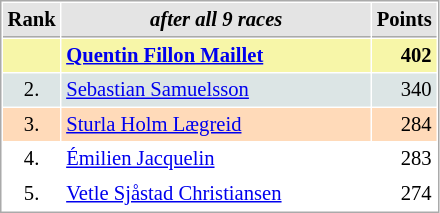<table cellspacing="1" cellpadding="3" style="border:1px solid #aaa; font-size:86%;">
<tr style="background:#e4e4e4;">
<th style="border-bottom:1px solid #aaa; width:10px;">Rank</th>
<th style="border-bottom:1px solid #aaa; width:200px; white-space:nowrap;"><em>after all 9 races</em></th>
<th style="border-bottom:1px solid #aaa; width:20px;">Points</th>
</tr>
<tr style="background:#f7f6a8;">
<td style="text-align:center"></td>
<td> <strong><a href='#'>Quentin Fillon Maillet</a></strong></td>
<td style="text-align:right"><strong>402</strong></td>
</tr>
<tr style="background:#dce5e5;">
<td style="text-align:center">2.</td>
<td> <a href='#'>Sebastian Samuelsson</a></td>
<td style="text-align:right">340</td>
</tr>
<tr style="background:#ffdab9;">
<td style="text-align:center">3.</td>
<td> <a href='#'>Sturla Holm Lægreid</a></td>
<td style="text-align:right">284</td>
</tr>
<tr>
<td style="text-align:center">4.</td>
<td> <a href='#'>Émilien Jacquelin</a></td>
<td style="text-align:right">283</td>
</tr>
<tr>
<td style="text-align:center">5.</td>
<td> <a href='#'>Vetle Sjåstad Christiansen</a></td>
<td style="text-align:right">274</td>
</tr>
</table>
